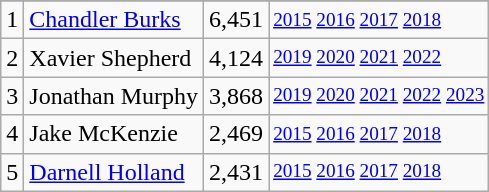<table class="wikitable">
<tr>
</tr>
<tr>
<td>1</td>
<td><a href='#'>Chandler Burks</a></td>
<td><abbr>6,451</abbr></td>
<td style="font-size:80%;"><a href='#'>2015</a> <a href='#'>2016</a> <a href='#'>2017</a> <a href='#'>2018</a></td>
</tr>
<tr>
<td>2</td>
<td>Xavier Shepherd</td>
<td><abbr>4,124</abbr></td>
<td style="font-size:80%;"><a href='#'>2019</a> <a href='#'>2020</a> <a href='#'>2021</a> <a href='#'>2022</a></td>
</tr>
<tr>
<td>3</td>
<td>Jonathan Murphy</td>
<td><abbr>3,868</abbr></td>
<td style="font-size:80%;"><a href='#'>2019</a> <a href='#'>2020</a> <a href='#'>2021</a> <a href='#'>2022</a> <a href='#'>2023</a></td>
</tr>
<tr>
<td>4</td>
<td>Jake McKenzie</td>
<td><abbr>2,469</abbr></td>
<td style="font-size:80%;"><a href='#'>2015</a> <a href='#'>2016</a> <a href='#'>2017</a> <a href='#'>2018</a></td>
</tr>
<tr>
<td>5</td>
<td><a href='#'>Darnell Holland</a></td>
<td><abbr>2,431</abbr></td>
<td style="font-size:80%;"><a href='#'>2015</a> <a href='#'>2016</a> <a href='#'>2017</a> <a href='#'>2018</a></td>
</tr>
</table>
